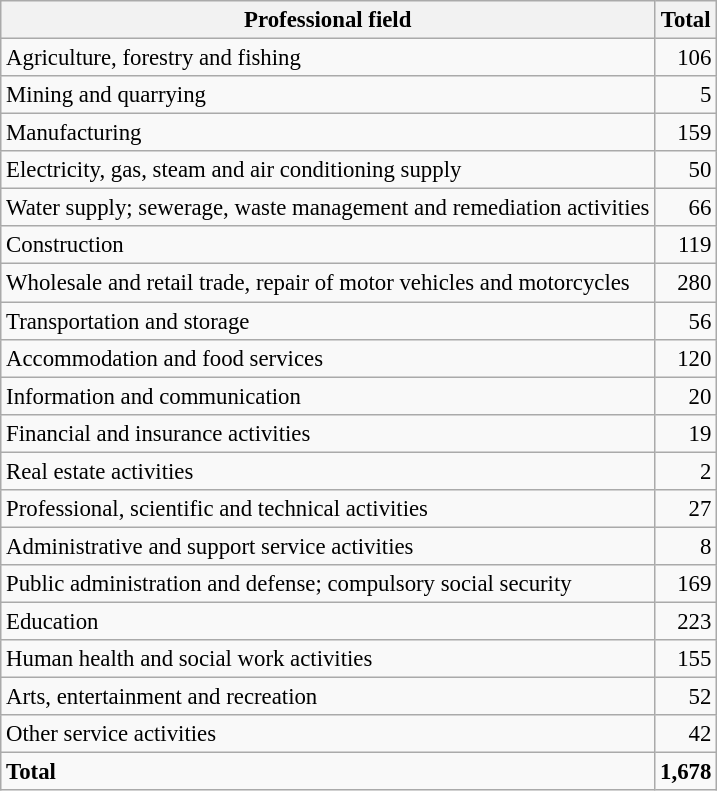<table class="wikitable sortable" style="font-size:95%;">
<tr>
<th>Professional field</th>
<th>Total</th>
</tr>
<tr>
<td>Agriculture, forestry and fishing</td>
<td align="right">106</td>
</tr>
<tr>
<td>Mining and quarrying</td>
<td align="right">5</td>
</tr>
<tr>
<td>Manufacturing</td>
<td align="right">159</td>
</tr>
<tr>
<td>Electricity, gas, steam and air conditioning supply</td>
<td align="right">50</td>
</tr>
<tr>
<td>Water supply; sewerage, waste management and remediation activities</td>
<td align="right">66</td>
</tr>
<tr>
<td>Construction</td>
<td align="right">119</td>
</tr>
<tr>
<td>Wholesale and retail trade, repair of motor vehicles and motorcycles</td>
<td align="right">280</td>
</tr>
<tr>
<td>Transportation and storage</td>
<td align="right">56</td>
</tr>
<tr>
<td>Accommodation and food services</td>
<td align="right">120</td>
</tr>
<tr>
<td>Information and communication</td>
<td align="right">20</td>
</tr>
<tr>
<td>Financial and insurance activities</td>
<td align="right">19</td>
</tr>
<tr>
<td>Real estate activities</td>
<td align="right">2</td>
</tr>
<tr>
<td>Professional, scientific and technical activities</td>
<td align="right">27</td>
</tr>
<tr>
<td>Administrative and support service activities</td>
<td align="right">8</td>
</tr>
<tr>
<td>Public administration and defense; compulsory social security</td>
<td align="right">169</td>
</tr>
<tr>
<td>Education</td>
<td align="right">223</td>
</tr>
<tr>
<td>Human health and social work activities</td>
<td align="right">155</td>
</tr>
<tr>
<td>Arts, entertainment and recreation</td>
<td align="right">52</td>
</tr>
<tr>
<td>Other service activities</td>
<td align="right">42</td>
</tr>
<tr class="sortbottom">
<td><strong>Total</strong></td>
<td align="right"><strong>1,678</strong></td>
</tr>
</table>
